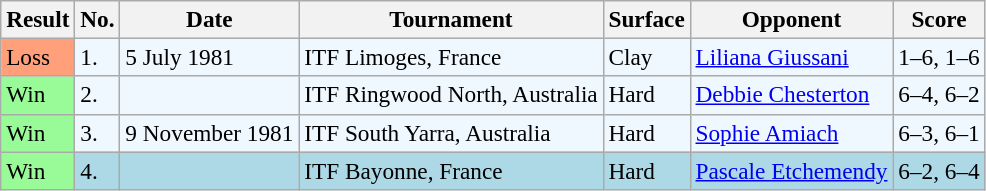<table class="sortable wikitable" style="font-size:97%">
<tr>
<th>Result</th>
<th>No.</th>
<th>Date</th>
<th>Tournament</th>
<th>Surface</th>
<th>Opponent</th>
<th class="unsortable">Score</th>
</tr>
<tr style="background:#f0f8ff;">
<td style="background:#ffa07a;">Loss</td>
<td>1.</td>
<td>5 July 1981</td>
<td>ITF Limoges, France</td>
<td>Clay</td>
<td> <a href='#'>Liliana Giussani</a></td>
<td>1–6, 1–6</td>
</tr>
<tr style="background:#f0f8ff;">
<td style="background:#98fb98;">Win</td>
<td>2.</td>
<td></td>
<td>ITF Ringwood North, Australia</td>
<td>Hard</td>
<td> <a href='#'>Debbie Chesterton</a></td>
<td>6–4, 6–2</td>
</tr>
<tr style="background:#f0f8ff;">
<td style="background:#98fb98;">Win</td>
<td>3.</td>
<td>9 November 1981</td>
<td>ITF South Yarra, Australia</td>
<td>Hard</td>
<td> <a href='#'>Sophie Amiach</a></td>
<td>6–3, 6–1</td>
</tr>
<tr style="background:lightblue;">
<td style="background:#98fb98;">Win</td>
<td>4.</td>
<td></td>
<td>ITF Bayonne, France</td>
<td>Hard</td>
<td> <a href='#'>Pascale Etchemendy</a></td>
<td>6–2, 6–4</td>
</tr>
</table>
